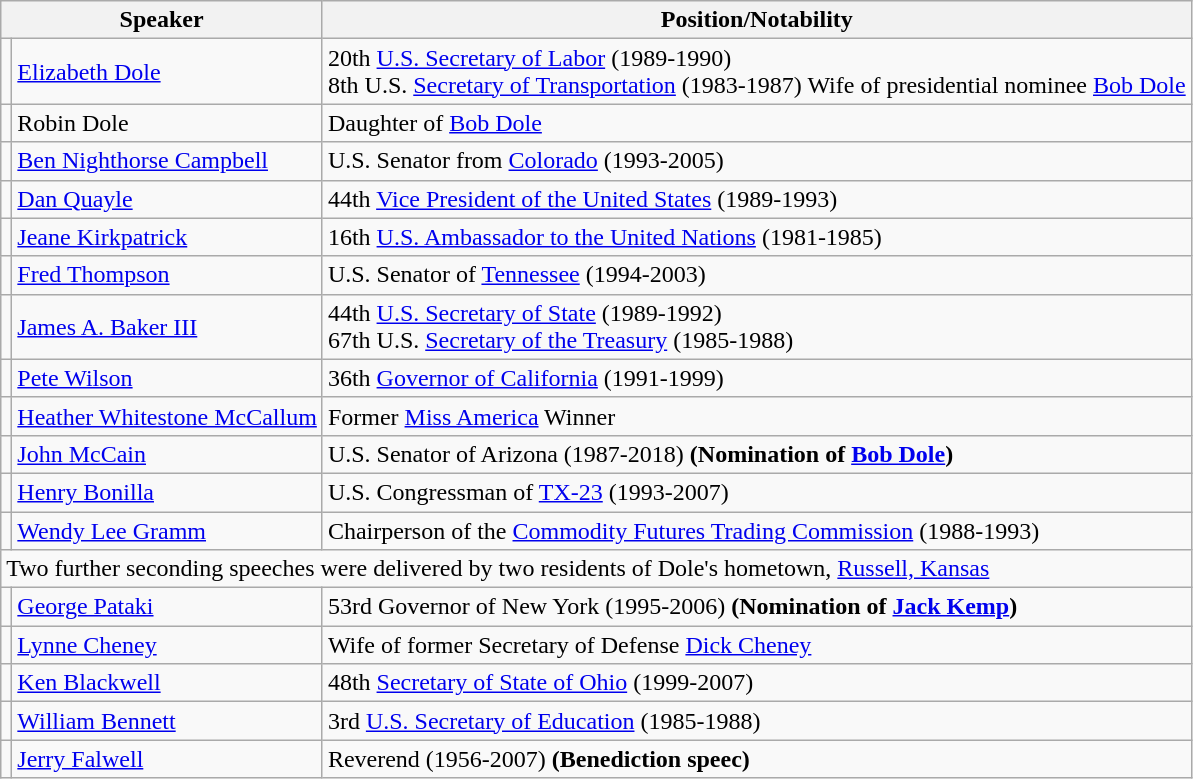<table class="wikitable">
<tr>
<th colspan="2">Speaker</th>
<th>Position/Notability</th>
</tr>
<tr>
<td></td>
<td><a href='#'>Elizabeth Dole</a></td>
<td>20th <a href='#'>U.S. Secretary of Labor</a> (1989-1990)<br>8th U.S. <a href='#'>Secretary of Transportation</a> (1983-1987)
Wife of presidential nominee <a href='#'>Bob Dole</a></td>
</tr>
<tr>
<td></td>
<td>Robin Dole</td>
<td>Daughter of <a href='#'>Bob Dole</a></td>
</tr>
<tr>
<td></td>
<td><a href='#'>Ben Nighthorse Campbell</a></td>
<td>U.S. Senator from <a href='#'>Colorado</a> (1993-2005)</td>
</tr>
<tr>
<td></td>
<td><a href='#'>Dan Quayle</a></td>
<td>44th <a href='#'>Vice President of the United States</a> (1989-1993)</td>
</tr>
<tr>
<td></td>
<td><a href='#'>Jeane Kirkpatrick</a></td>
<td>16th <a href='#'>U.S. Ambassador to the United Nations</a> (1981-1985)</td>
</tr>
<tr>
<td></td>
<td><a href='#'>Fred Thompson</a></td>
<td>U.S. Senator of <a href='#'>Tennessee</a> (1994-2003)</td>
</tr>
<tr>
<td></td>
<td><a href='#'>James A. Baker III</a></td>
<td>44th <a href='#'>U.S. Secretary of State</a> (1989-1992)<br>67th U.S. <a href='#'>Secretary of the Treasury</a> (1985-1988)</td>
</tr>
<tr>
<td></td>
<td><a href='#'>Pete Wilson</a></td>
<td>36th <a href='#'>Governor of California</a> (1991-1999)</td>
</tr>
<tr>
<td></td>
<td><a href='#'>Heather Whitestone McCallum</a></td>
<td>Former <a href='#'>Miss America</a> Winner</td>
</tr>
<tr>
<td></td>
<td><a href='#'>John McCain</a></td>
<td>U.S. Senator of Arizona (1987-2018) <strong>(Nomination of <a href='#'>Bob Dole</a>)</strong></td>
</tr>
<tr>
<td></td>
<td><a href='#'>Henry Bonilla</a></td>
<td>U.S. Congressman of <a href='#'>TX-23</a> (1993-2007)</td>
</tr>
<tr>
<td></td>
<td><a href='#'>Wendy Lee Gramm</a></td>
<td>Chairperson of the <a href='#'>Commodity Futures Trading Commission</a> (1988-1993)</td>
</tr>
<tr>
<td colspan="3">Two further seconding speeches were delivered by two residents of Dole's hometown, <a href='#'>Russell, Kansas</a></td>
</tr>
<tr>
<td></td>
<td><a href='#'>George Pataki</a></td>
<td>53rd Governor of New York (1995-2006) <strong>(Nomination of <a href='#'>Jack Kemp</a>)</strong></td>
</tr>
<tr>
<td></td>
<td><a href='#'>Lynne Cheney</a></td>
<td>Wife of former Secretary of Defense <a href='#'>Dick Cheney</a></td>
</tr>
<tr>
<td></td>
<td><a href='#'>Ken Blackwell</a></td>
<td>48th <a href='#'>Secretary of State of Ohio</a> (1999-2007)</td>
</tr>
<tr>
<td></td>
<td><a href='#'>William Bennett</a></td>
<td>3rd <a href='#'>U.S. Secretary of Education</a> (1985-1988)</td>
</tr>
<tr>
<td></td>
<td><a href='#'>Jerry Falwell</a></td>
<td>Reverend (1956-2007) <strong>(Benediction speec)</strong></td>
</tr>
</table>
